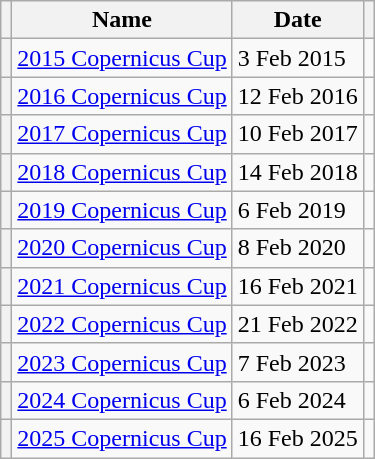<table class="wikitable plainrowheaders sticky-header defaultleft col3right">
<tr>
<th scope="col"></th>
<th scope="col">Name</th>
<th scope="col">Date</th>
<th scope="col"></th>
</tr>
<tr>
<th scope="row"></th>
<td><a href='#'>2015 Copernicus Cup</a></td>
<td>3 Feb 2015</td>
<td></td>
</tr>
<tr>
<th scope="row"></th>
<td><a href='#'>2016 Copernicus Cup</a></td>
<td>12 Feb 2016</td>
<td></td>
</tr>
<tr>
<th scope="row"></th>
<td><a href='#'>2017 Copernicus Cup</a></td>
<td>10 Feb 2017</td>
<td></td>
</tr>
<tr>
<th scope="row"></th>
<td><a href='#'>2018 Copernicus Cup</a></td>
<td>14 Feb 2018</td>
<td></td>
</tr>
<tr>
<th scope="row"></th>
<td><a href='#'>2019 Copernicus Cup</a></td>
<td>6 Feb 2019</td>
<td></td>
</tr>
<tr>
<th scope="row"></th>
<td><a href='#'>2020 Copernicus Cup</a></td>
<td>8 Feb 2020</td>
<td></td>
</tr>
<tr>
<th scope="row"></th>
<td><a href='#'>2021 Copernicus Cup</a></td>
<td>16 Feb 2021</td>
<td></td>
</tr>
<tr>
<th scope="row"></th>
<td><a href='#'>2022 Copernicus Cup</a></td>
<td>21 Feb 2022</td>
<td></td>
</tr>
<tr>
<th scope="row"></th>
<td><a href='#'>2023 Copernicus Cup</a></td>
<td>7 Feb 2023</td>
<td></td>
</tr>
<tr>
<th scope="row"></th>
<td><a href='#'>2024 Copernicus Cup</a></td>
<td>6 Feb 2024</td>
<td></td>
</tr>
<tr>
<th scope="row"></th>
<td><a href='#'>2025 Copernicus Cup</a></td>
<td>16 Feb 2025</td>
<td></td>
</tr>
</table>
